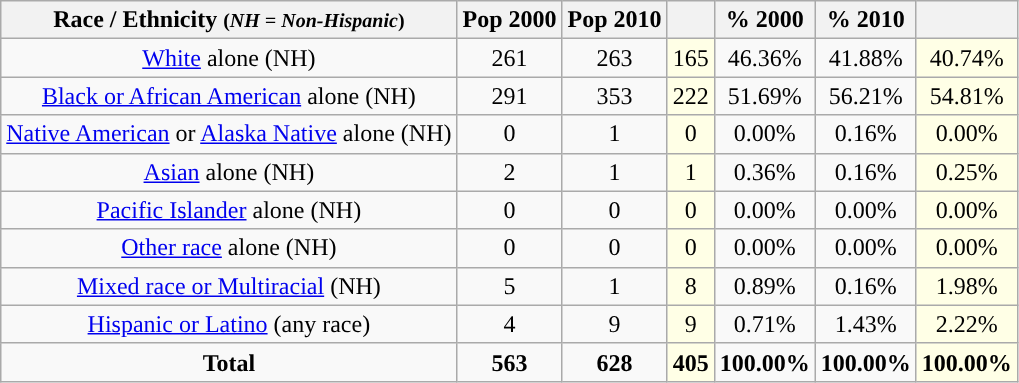<table class="wikitable" style="text-align:center;">
<tr>
<th>Race / Ethnicity <small>(<em>NH = Non-Hispanic</em>)</small></th>
<th>Pop 2000</th>
<th>Pop 2010</th>
<th></th>
<th>% 2000</th>
<th>% 2010</th>
<th></th>
</tr>
<tr>
<td><a href='#'>White</a> alone (NH)</td>
<td>261</td>
<td>263</td>
<td style='background: #ffffe6;'>165</td>
<td>46.36%</td>
<td>41.88%</td>
<td style='background: #ffffe6;'>40.74%</td>
</tr>
<tr>
<td><a href='#'>Black or African American</a> alone (NH)</td>
<td>291</td>
<td>353</td>
<td style='background: #ffffe6;'>222</td>
<td>51.69%</td>
<td>56.21%</td>
<td style='background: #ffffe6;'>54.81%</td>
</tr>
<tr>
<td><a href='#'>Native American</a> or <a href='#'>Alaska Native</a> alone (NH)</td>
<td>0</td>
<td>1</td>
<td style='background: #ffffe6;'>0</td>
<td>0.00%</td>
<td>0.16%</td>
<td style='background: #ffffe6;'>0.00%</td>
</tr>
<tr>
<td><a href='#'>Asian</a> alone (NH)</td>
<td>2</td>
<td>1</td>
<td style='background: #ffffe6;'>1</td>
<td>0.36%</td>
<td>0.16%</td>
<td style='background: #ffffe6;'>0.25%</td>
</tr>
<tr>
<td><a href='#'>Pacific Islander</a> alone (NH)</td>
<td>0</td>
<td>0</td>
<td style='background: #ffffe6;'>0</td>
<td>0.00%</td>
<td>0.00%</td>
<td style='background: #ffffe6;'>0.00%</td>
</tr>
<tr>
<td><a href='#'>Other race</a> alone (NH)</td>
<td>0</td>
<td>0</td>
<td style='background: #ffffe6;'>0</td>
<td>0.00%</td>
<td>0.00%</td>
<td style='background: #ffffe6;'>0.00%</td>
</tr>
<tr>
<td><a href='#'>Mixed race or Multiracial</a> (NH)</td>
<td>5</td>
<td>1</td>
<td style='background: #ffffe6;'>8</td>
<td>0.89%</td>
<td>0.16%</td>
<td style='background: #ffffe6;'>1.98%</td>
</tr>
<tr>
<td><a href='#'>Hispanic or Latino</a> (any race)</td>
<td>4</td>
<td>9</td>
<td style='background: #ffffe6;'>9</td>
<td>0.71%</td>
<td>1.43%</td>
<td style='background: #ffffe6;'>2.22%</td>
</tr>
<tr>
<td><strong>Total</strong></td>
<td><strong>563</strong></td>
<td><strong>628</strong></td>
<td style='background: #ffffe6;'><strong>405</strong></td>
<td><strong>100.00%</strong></td>
<td><strong>100.00%</strong></td>
<td style='background: #ffffe6;'><strong>100.00%</strong></td>
</tr>
</table>
